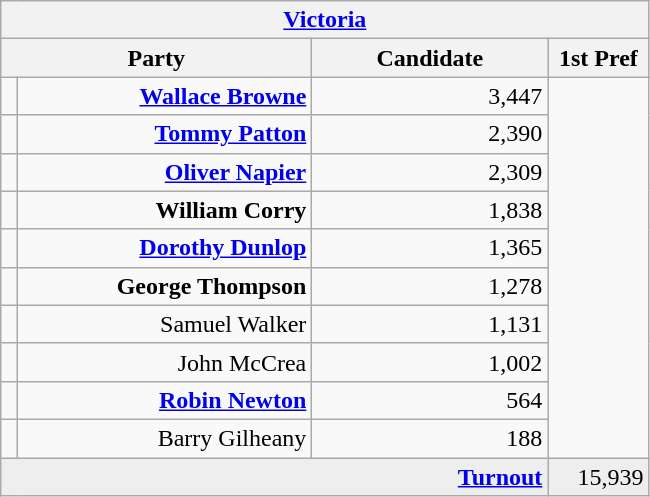<table class="wikitable">
<tr>
<th colspan="4" align="center"><a href='#'>Victoria</a></th>
</tr>
<tr>
<th colspan="2" align="center" width=200>Party</th>
<th width=150>Candidate</th>
<th width=60>1st Pref</th>
</tr>
<tr>
<td></td>
<td align="right"><strong><a href='#'>Wallace Browne</a></strong></td>
<td align="right">3,447</td>
</tr>
<tr>
<td></td>
<td align="right"><strong><a href='#'>Tommy Patton</a></strong></td>
<td align="right">2,390</td>
</tr>
<tr>
<td></td>
<td align="right"><strong><a href='#'>Oliver Napier</a></strong></td>
<td align="right">2,309</td>
</tr>
<tr>
<td></td>
<td align="right"><strong>William Corry</strong></td>
<td align="right">1,838</td>
</tr>
<tr>
<td></td>
<td align="right"><strong><a href='#'>Dorothy Dunlop</a></strong></td>
<td align="right">1,365</td>
</tr>
<tr>
<td></td>
<td align="right"><strong>George Thompson</strong></td>
<td align="right">1,278</td>
</tr>
<tr>
<td></td>
<td align="right">Samuel Walker</td>
<td align="right">1,131</td>
</tr>
<tr>
<td></td>
<td align="right">John McCrea</td>
<td align="right">1,002</td>
</tr>
<tr>
<td></td>
<td align="right"><strong><a href='#'>Robin Newton</a></strong></td>
<td align="right">564</td>
</tr>
<tr>
<td></td>
<td align="right">Barry Gilheany</td>
<td align="right">188</td>
</tr>
<tr bgcolor="EEEEEE">
<td colspan=3 align="right"><strong><a href='#'>Turnout</a></strong></td>
<td align="right">15,939</td>
</tr>
</table>
